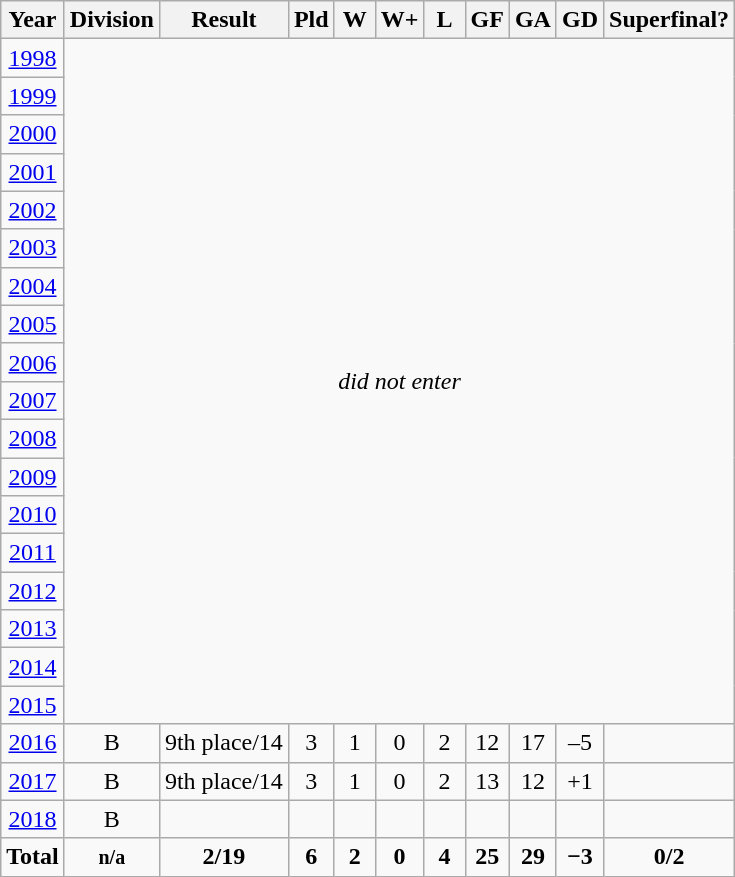<table class="wikitable" style="text-align: center;">
<tr>
<th>Year</th>
<th>Division</th>
<th>Result</th>
<th width=20>Pld</th>
<th width=20>W</th>
<th width=20>W+</th>
<th width=20>L</th>
<th width=20>GF</th>
<th width=20>GA</th>
<th width=20>GD</th>
<th width=20>Superfinal?</th>
</tr>
<tr>
<td><a href='#'>1998</a></td>
<td colspan=10 rowspan=18><em>did not enter</em></td>
</tr>
<tr>
<td><a href='#'>1999</a></td>
</tr>
<tr>
<td><a href='#'>2000</a></td>
</tr>
<tr>
<td><a href='#'>2001</a></td>
</tr>
<tr>
<td><a href='#'>2002</a></td>
</tr>
<tr>
<td><a href='#'>2003</a></td>
</tr>
<tr>
<td><a href='#'>2004</a></td>
</tr>
<tr>
<td><a href='#'>2005</a></td>
</tr>
<tr>
<td><a href='#'>2006</a></td>
</tr>
<tr>
<td><a href='#'>2007</a></td>
</tr>
<tr>
<td><a href='#'>2008</a></td>
</tr>
<tr>
<td><a href='#'>2009</a></td>
</tr>
<tr>
<td><a href='#'>2010</a></td>
</tr>
<tr>
<td><a href='#'>2011</a></td>
</tr>
<tr>
<td><a href='#'>2012</a></td>
</tr>
<tr>
<td><a href='#'>2013</a></td>
</tr>
<tr>
<td><a href='#'>2014</a></td>
</tr>
<tr>
<td><a href='#'>2015</a></td>
</tr>
<tr>
<td><a href='#'>2016</a></td>
<td>B</td>
<td>9th place/14</td>
<td>3</td>
<td>1</td>
<td>0</td>
<td>2</td>
<td>12</td>
<td>17</td>
<td>–5</td>
<td></td>
</tr>
<tr>
<td><a href='#'>2017</a></td>
<td>B</td>
<td>9th place/14</td>
<td>3</td>
<td>1</td>
<td>0</td>
<td>2</td>
<td>13</td>
<td>12</td>
<td>+1</td>
<td></td>
</tr>
<tr>
<td><a href='#'>2018</a></td>
<td>B</td>
<td></td>
<td></td>
<td></td>
<td></td>
<td></td>
<td></td>
<td></td>
<td></td>
<td></td>
</tr>
<tr>
<td><strong>Total</strong></td>
<td><strong><small>n/a</small></strong></td>
<td><strong>2/19</strong></td>
<td><strong>6</strong></td>
<td><strong>2</strong></td>
<td><strong>0</strong></td>
<td><strong>4</strong></td>
<td><strong>25</strong></td>
<td><strong>29</strong></td>
<td><strong>−3</strong></td>
<td><strong>0/2</strong></td>
</tr>
</table>
